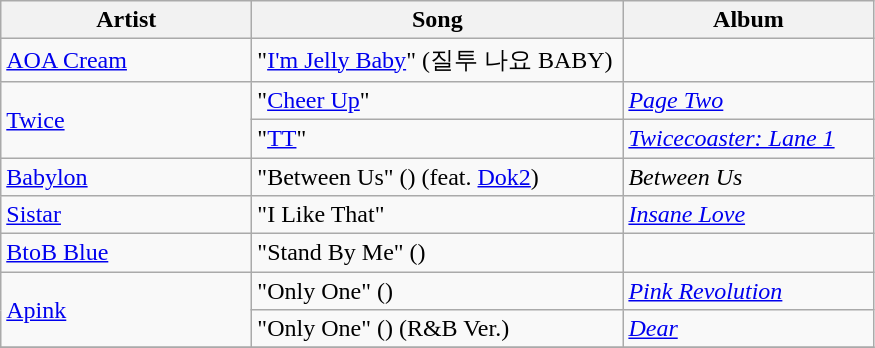<table class="wikitable sortable">
<tr>
<th style="width:10em;">Artist</th>
<th style="width:15em;">Song</th>
<th style="width:10em;">Album</th>
</tr>
<tr>
<td><a href='#'>AOA Cream</a></td>
<td>"<a href='#'>I'm Jelly Baby</a>" (질투 나요 BABY)</td>
<td></td>
</tr>
<tr>
<td rowspan=2><a href='#'>Twice</a></td>
<td>"<a href='#'>Cheer Up</a>"</td>
<td><em><a href='#'>Page Two</a></em></td>
</tr>
<tr>
<td>"<a href='#'>TT</a>"</td>
<td><em><a href='#'>Twicecoaster: Lane 1</a></em></td>
</tr>
<tr>
<td><a href='#'>Babylon</a></td>
<td>"Between Us" () (feat. <a href='#'>Dok2</a>)</td>
<td><em>Between Us</em></td>
</tr>
<tr>
<td><a href='#'>Sistar</a></td>
<td>"I Like That"</td>
<td><em><a href='#'>Insane Love</a></em></td>
</tr>
<tr>
<td><a href='#'>BtoB Blue</a></td>
<td>"Stand By Me" ()</td>
<td></td>
</tr>
<tr>
<td rowspan=2><a href='#'>Apink</a></td>
<td>"Only One" ()</td>
<td><em><a href='#'>Pink Revolution</a></em></td>
</tr>
<tr>
<td>"Only One" () (R&B Ver.)</td>
<td><em><a href='#'>Dear</a></em></td>
</tr>
<tr>
</tr>
</table>
